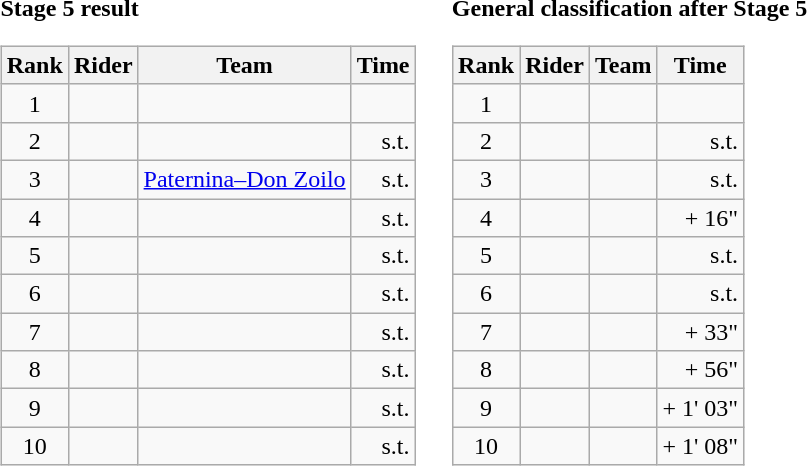<table>
<tr>
<td><strong>Stage 5 result</strong><br><table class="wikitable">
<tr>
<th scope="col">Rank</th>
<th scope="col">Rider</th>
<th scope="col">Team</th>
<th scope="col">Time</th>
</tr>
<tr>
<td style="text-align:center;">1</td>
<td></td>
<td></td>
<td style="text-align:right;"></td>
</tr>
<tr>
<td style="text-align:center;">2</td>
<td></td>
<td></td>
<td style="text-align:right;">s.t.</td>
</tr>
<tr>
<td style="text-align:center;">3</td>
<td></td>
<td><a href='#'>Paternina–Don Zoilo</a></td>
<td style="text-align:right;">s.t.</td>
</tr>
<tr>
<td style="text-align:center;">4</td>
<td></td>
<td></td>
<td style="text-align:right;">s.t.</td>
</tr>
<tr>
<td style="text-align:center;">5</td>
<td></td>
<td></td>
<td style="text-align:right;">s.t.</td>
</tr>
<tr>
<td style="text-align:center;">6</td>
<td></td>
<td></td>
<td style="text-align:right;">s.t.</td>
</tr>
<tr>
<td style="text-align:center;">7</td>
<td></td>
<td></td>
<td style="text-align:right;">s.t.</td>
</tr>
<tr>
<td style="text-align:center;">8</td>
<td></td>
<td></td>
<td style="text-align:right;">s.t.</td>
</tr>
<tr>
<td style="text-align:center;">9</td>
<td></td>
<td></td>
<td style="text-align:right;">s.t.</td>
</tr>
<tr>
<td style="text-align:center;">10</td>
<td></td>
<td></td>
<td style="text-align:right;">s.t.</td>
</tr>
</table>
</td>
<td></td>
<td><strong>General classification after Stage 5</strong><br><table class="wikitable">
<tr>
<th scope="col">Rank</th>
<th scope="col">Rider</th>
<th scope="col">Team</th>
<th scope="col">Time</th>
</tr>
<tr>
<td style="text-align:center;">1</td>
<td></td>
<td></td>
<td style="text-align:right;"></td>
</tr>
<tr>
<td style="text-align:center;">2</td>
<td></td>
<td></td>
<td style="text-align:right;">s.t.</td>
</tr>
<tr>
<td style="text-align:center;">3</td>
<td></td>
<td></td>
<td style="text-align:right;">s.t.</td>
</tr>
<tr>
<td style="text-align:center;">4</td>
<td></td>
<td></td>
<td style="text-align:right;">+ 16"</td>
</tr>
<tr>
<td style="text-align:center;">5</td>
<td></td>
<td></td>
<td style="text-align:right;">s.t.</td>
</tr>
<tr>
<td style="text-align:center;">6</td>
<td></td>
<td></td>
<td style="text-align:right;">s.t.</td>
</tr>
<tr>
<td style="text-align:center;">7</td>
<td></td>
<td></td>
<td style="text-align:right;">+ 33"</td>
</tr>
<tr>
<td style="text-align:center;">8</td>
<td></td>
<td></td>
<td style="text-align:right;">+ 56"</td>
</tr>
<tr>
<td style="text-align:center;">9</td>
<td></td>
<td></td>
<td style="text-align:right;">+ 1' 03"</td>
</tr>
<tr>
<td style="text-align:center;">10</td>
<td></td>
<td></td>
<td style="text-align:right;">+ 1' 08"</td>
</tr>
</table>
</td>
</tr>
</table>
